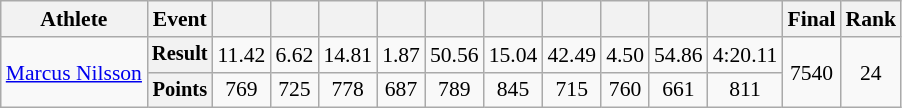<table class="wikitable" style="font-size:90%">
<tr>
<th>Athlete</th>
<th>Event</th>
<th></th>
<th></th>
<th></th>
<th></th>
<th></th>
<th></th>
<th></th>
<th></th>
<th></th>
<th></th>
<th>Final</th>
<th>Rank</th>
</tr>
<tr align=center>
<td rowspan=2 align=left><a href='#'>Marcus Nilsson</a></td>
<th style="font-size:95%">Result</th>
<td>11.42</td>
<td>6.62</td>
<td>14.81</td>
<td>1.87</td>
<td>50.56</td>
<td>15.04</td>
<td>42.49</td>
<td>4.50</td>
<td>54.86</td>
<td>4:20.11</td>
<td rowspan=2>7540</td>
<td rowspan=2>24</td>
</tr>
<tr align=center>
<th style="font-size:95%">Points</th>
<td>769</td>
<td>725</td>
<td>778</td>
<td>687</td>
<td>789</td>
<td>845</td>
<td>715</td>
<td>760</td>
<td>661</td>
<td>811</td>
</tr>
</table>
